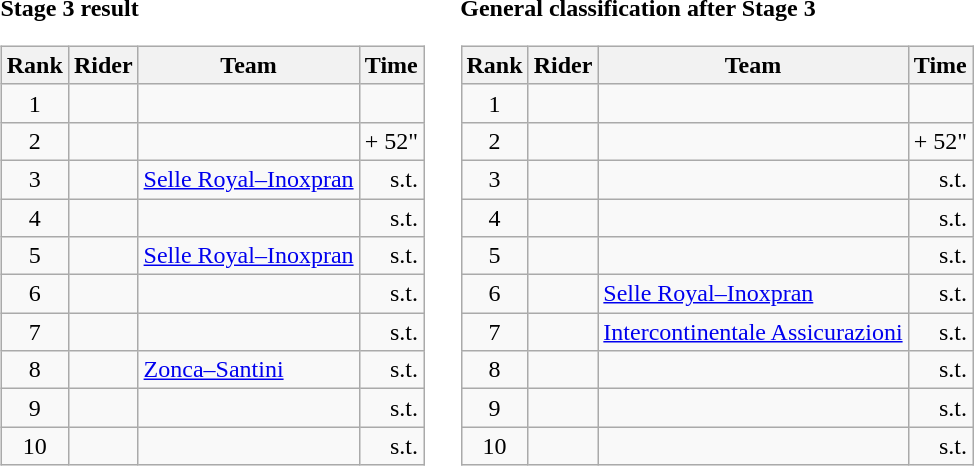<table>
<tr>
<td><strong>Stage 3 result</strong><br><table class="wikitable">
<tr>
<th scope="col">Rank</th>
<th scope="col">Rider</th>
<th scope="col">Team</th>
<th scope="col">Time</th>
</tr>
<tr>
<td style="text-align:center;">1</td>
<td></td>
<td></td>
<td style="text-align:right;"></td>
</tr>
<tr>
<td style="text-align:center;">2</td>
<td></td>
<td></td>
<td style="text-align:right;">+ 52"</td>
</tr>
<tr>
<td style="text-align:center;">3</td>
<td></td>
<td><a href='#'>Selle Royal–Inoxpran</a></td>
<td style="text-align:right;">s.t.</td>
</tr>
<tr>
<td style="text-align:center;">4</td>
<td></td>
<td></td>
<td style="text-align:right;">s.t.</td>
</tr>
<tr>
<td style="text-align:center;">5</td>
<td></td>
<td><a href='#'>Selle Royal–Inoxpran</a></td>
<td style="text-align:right;">s.t.</td>
</tr>
<tr>
<td style="text-align:center;">6</td>
<td></td>
<td></td>
<td style="text-align:right;">s.t.</td>
</tr>
<tr>
<td style="text-align:center;">7</td>
<td></td>
<td></td>
<td style="text-align:right;">s.t.</td>
</tr>
<tr>
<td style="text-align:center;">8</td>
<td></td>
<td><a href='#'>Zonca–Santini</a></td>
<td style="text-align:right;">s.t.</td>
</tr>
<tr>
<td style="text-align:center;">9</td>
<td></td>
<td></td>
<td style="text-align:right;">s.t.</td>
</tr>
<tr>
<td style="text-align:center;">10</td>
<td></td>
<td></td>
<td style="text-align:right;">s.t.</td>
</tr>
</table>
</td>
<td></td>
<td><strong>General classification after Stage 3</strong><br><table class="wikitable">
<tr>
<th scope="col">Rank</th>
<th scope="col">Rider</th>
<th scope="col">Team</th>
<th scope="col">Time</th>
</tr>
<tr>
<td style="text-align:center;">1</td>
<td></td>
<td></td>
<td style="text-align:right;"></td>
</tr>
<tr>
<td style="text-align:center;">2</td>
<td></td>
<td></td>
<td style="text-align:right;">+ 52"</td>
</tr>
<tr>
<td style="text-align:center;">3</td>
<td></td>
<td></td>
<td style="text-align:right;">s.t.</td>
</tr>
<tr>
<td style="text-align:center;">4</td>
<td></td>
<td></td>
<td style="text-align:right;">s.t.</td>
</tr>
<tr>
<td style="text-align:center;">5</td>
<td></td>
<td></td>
<td style="text-align:right;">s.t.</td>
</tr>
<tr>
<td style="text-align:center;">6</td>
<td></td>
<td><a href='#'>Selle Royal–Inoxpran</a></td>
<td style="text-align:right;">s.t.</td>
</tr>
<tr>
<td style="text-align:center;">7</td>
<td></td>
<td><a href='#'>Intercontinentale Assicurazioni</a></td>
<td style="text-align:right;">s.t.</td>
</tr>
<tr>
<td style="text-align:center;">8</td>
<td></td>
<td></td>
<td style="text-align:right;">s.t.</td>
</tr>
<tr>
<td style="text-align:center;">9</td>
<td></td>
<td></td>
<td style="text-align:right;">s.t.</td>
</tr>
<tr>
<td style="text-align:center;">10</td>
<td></td>
<td></td>
<td style="text-align:right;">s.t.</td>
</tr>
</table>
</td>
</tr>
</table>
